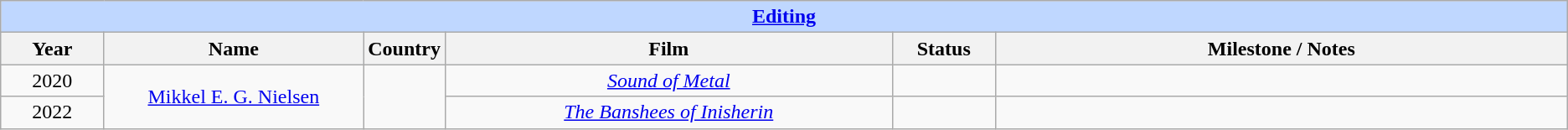<table class="wikitable" style="text-align: center">
<tr ---- bgcolor="#bfd7ff">
<td colspan=6 align=center><strong><a href='#'>Editing</a></strong></td>
</tr>
<tr ---- bgcolor="#ebf5ff">
<th width="75">Year</th>
<th width="200">Name</th>
<th width="50">Country</th>
<th width="350">Film</th>
<th width="75">Status</th>
<th width="450">Milestone / Notes</th>
</tr>
<tr>
<td>2020</td>
<td rowspan=2><a href='#'>Mikkel E. G. Nielsen</a></td>
<td rowspan=2></td>
<td><em><a href='#'>Sound of Metal</a></em></td>
<td></td>
<td></td>
</tr>
<tr>
<td>2022</td>
<td><em><a href='#'>The Banshees of Inisherin</a></em></td>
<td></td>
<td></td>
</tr>
</table>
